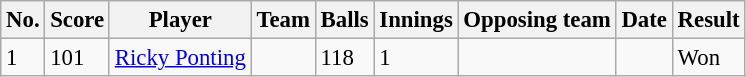<table class="wikitable sortable" style="font-size:95%">
<tr>
<th>No.</th>
<th>Score</th>
<th>Player</th>
<th>Team</th>
<th>Balls</th>
<th>Innings</th>
<th>Opposing team</th>
<th>Date</th>
<th>Result</th>
</tr>
<tr>
<td>1</td>
<td>101</td>
<td><a href='#'>Ricky Ponting</a></td>
<td></td>
<td> 118</td>
<td>1</td>
<td></td>
<td></td>
<td>Won</td>
</tr>
</table>
